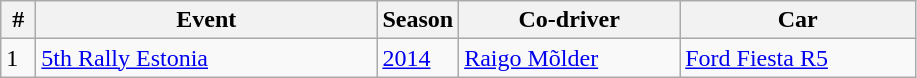<table class="wikitable">
<tr>
<th style="width:1px"> # </th>
<th style="width:220px">Event</th>
<th style="width:20px">Season</th>
<th style="width:140px">Co-driver</th>
<th style="width:150px">Car</th>
</tr>
<tr>
<td>1</td>
<td> <a href='#'>5th Rally Estonia</a></td>
<td><a href='#'>2014</a></td>
<td> <a href='#'>Raigo Mõlder</a></td>
<td><a href='#'>Ford Fiesta R5</a></td>
</tr>
</table>
